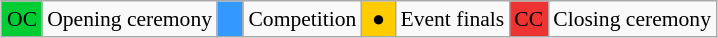<table class="wikitable" style="margin:0.5em auto; font-size:90%;position:relative;">
<tr>
<td style="background:#0c3;">OC</td>
<td>Opening ceremony</td>
<td style="background:#39f;">   </td>
<td>Competition</td>
<td style="background:#fc0;"> ● </td>
<td>Event finals</td>
<td style="background:#e33;">CC</td>
<td>Closing ceremony</td>
</tr>
</table>
